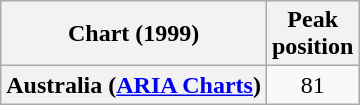<table class="wikitable sortable plainrowheaders" style="text-align:center">
<tr>
<th scope="col">Chart (1999)</th>
<th scope="col">Peak<br>position</th>
</tr>
<tr>
<th scope="row">Australia (<a href='#'>ARIA Charts</a>)</th>
<td>81</td>
</tr>
</table>
